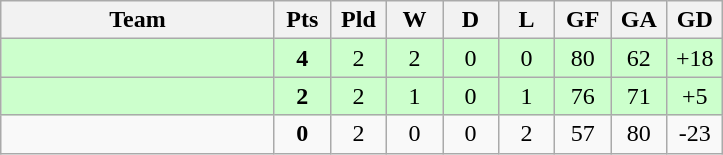<table class="wikitable" style="text-align: center;" |>
<tr>
<th width="175">Team</th>
<th width="30">Pts</th>
<th width="30">Pld</th>
<th width="30">W</th>
<th width="30">D</th>
<th width="30">L</th>
<th width="30">GF</th>
<th width="30">GA</th>
<th width="30">GD</th>
</tr>
<tr bgcolor="ccffcc">
<td style="text-align:left;"></td>
<td><strong>4</strong></td>
<td>2</td>
<td>2</td>
<td>0</td>
<td>0</td>
<td>80</td>
<td>62</td>
<td>+18</td>
</tr>
<tr bgcolor="ccffcc">
<td style="text-align:left;"></td>
<td><strong>2</strong></td>
<td>2</td>
<td>1</td>
<td>0</td>
<td>1</td>
<td>76</td>
<td>71</td>
<td>+5</td>
</tr>
<tr>
<td style="text-align:left;"></td>
<td><strong>0</strong></td>
<td>2</td>
<td>0</td>
<td>0</td>
<td>2</td>
<td>57</td>
<td>80</td>
<td>-23</td>
</tr>
</table>
